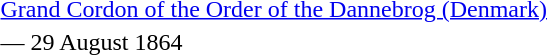<table>
<tr>
<td rowspan=2 style="width:60px; vertical-align:top;"></td>
<td><a href='#'>Grand Cordon of the Order of the Dannebrog (Denmark)</a></td>
</tr>
<tr>
<td>— 29 August 1864</td>
</tr>
</table>
